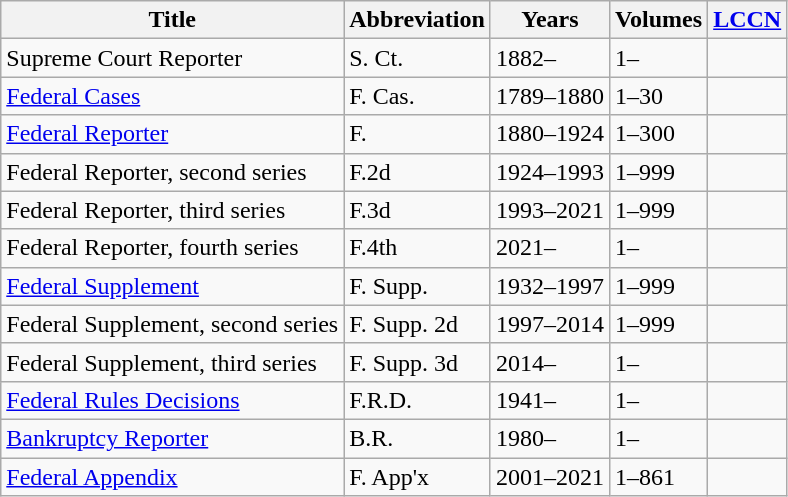<table class="wikitable sortable" border="1">
<tr>
<th>Title</th>
<th>Abbreviation</th>
<th>Years</th>
<th>Volumes</th>
<th><a href='#'>LCCN</a></th>
</tr>
<tr>
<td>Supreme Court Reporter</td>
<td>S. Ct.</td>
<td>1882–</td>
<td>1–</td>
<td></td>
</tr>
<tr>
<td><a href='#'>Federal Cases</a></td>
<td>F. Cas.</td>
<td>1789–1880</td>
<td>1–30</td>
<td></td>
</tr>
<tr>
<td><a href='#'>Federal Reporter</a></td>
<td>F.</td>
<td>1880–1924</td>
<td>1–300</td>
<td></td>
</tr>
<tr>
<td>Federal Reporter, second series</td>
<td>F.2d</td>
<td>1924–1993</td>
<td>1–999</td>
<td></td>
</tr>
<tr>
<td>Federal Reporter, third series</td>
<td>F.3d</td>
<td>1993–2021</td>
<td>1–999</td>
<td></td>
</tr>
<tr>
<td>Federal Reporter, fourth series</td>
<td>F.4th</td>
<td>2021–</td>
<td>1–</td>
<td></td>
</tr>
<tr>
<td><a href='#'>Federal Supplement</a></td>
<td>F. Supp.</td>
<td>1932–1997</td>
<td>1–999</td>
<td></td>
</tr>
<tr>
<td>Federal Supplement, second series</td>
<td>F. Supp. 2d</td>
<td>1997–2014</td>
<td>1–999</td>
<td></td>
</tr>
<tr>
<td>Federal Supplement, third series</td>
<td>F. Supp. 3d</td>
<td>2014–</td>
<td>1–</td>
<td></td>
</tr>
<tr>
<td><a href='#'>Federal Rules Decisions</a></td>
<td>F.R.D.</td>
<td>1941–</td>
<td>1–</td>
<td></td>
</tr>
<tr>
<td><a href='#'>Bankruptcy Reporter</a></td>
<td>B.R.</td>
<td>1980–</td>
<td>1–</td>
<td></td>
</tr>
<tr>
<td><a href='#'>Federal Appendix</a></td>
<td>F. App'x</td>
<td>2001–2021</td>
<td>1–861</td>
<td></td>
</tr>
</table>
